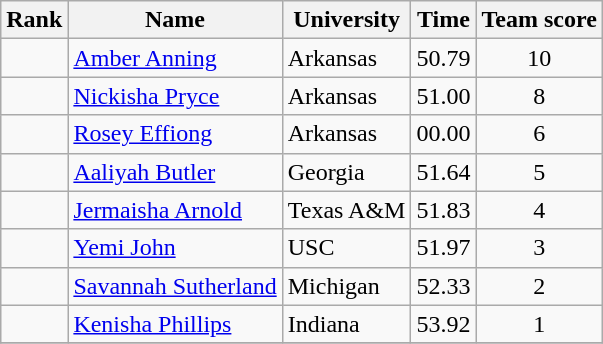<table class="wikitable sortable plainrowheaders" style="text-align:center">
<tr>
<th scope="col">Rank</th>
<th scope="col">Name</th>
<th scope="col">University</th>
<th scope="col">Time</th>
<th scope="col">Team score</th>
</tr>
<tr>
<td></td>
<td align=left> <a href='#'>Amber Anning</a></td>
<td align=left>Arkansas</td>
<td>50.79</td>
<td>10</td>
</tr>
<tr>
<td></td>
<td align=left>	<a href='#'>Nickisha Pryce</a></td>
<td align=left>Arkansas</td>
<td>51.00</td>
<td>8</td>
</tr>
<tr>
<td></td>
<td align=left> <a href='#'>Rosey Effiong</a></td>
<td align=left>Arkansas</td>
<td>00.00</td>
<td>6</td>
</tr>
<tr>
<td></td>
<td align=left> <a href='#'>Aaliyah Butler</a></td>
<td align=left>Georgia</td>
<td>51.64</td>
<td>5</td>
</tr>
<tr>
<td></td>
<td align=left> <a href='#'>Jermaisha Arnold</a></td>
<td align=left>Texas A&M</td>
<td>51.83</td>
<td>4</td>
</tr>
<tr>
<td></td>
<td align=left> <a href='#'>Yemi John</a></td>
<td align=left>USC</td>
<td>51.97</td>
<td>3</td>
</tr>
<tr>
<td></td>
<td align=left> <a href='#'>Savannah Sutherland</a></td>
<td align=left>Michigan</td>
<td>52.33</td>
<td>2</td>
</tr>
<tr>
<td></td>
<td align=left> <a href='#'>Kenisha Phillips</a></td>
<td align=left>Indiana</td>
<td>53.92</td>
<td>1</td>
</tr>
<tr>
</tr>
</table>
